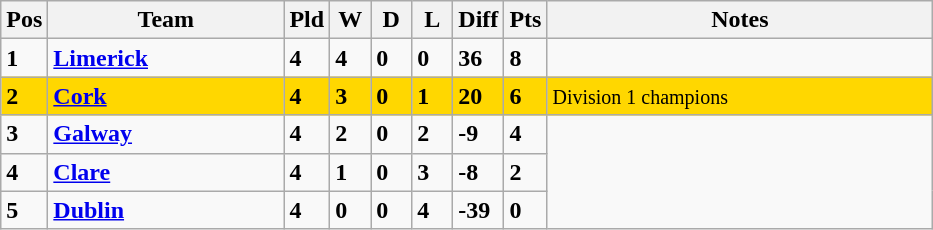<table class="wikitable" style="text-align: centre;">
<tr>
<th width=20>Pos</th>
<th width=150>Team</th>
<th width=20>Pld</th>
<th width=20>W</th>
<th width=20>D</th>
<th width=20>L</th>
<th width=20>Diff</th>
<th width=20>Pts</th>
<th width=250>Notes</th>
</tr>
<tr>
<td><strong>1</strong></td>
<td align=left><strong> <a href='#'>Limerick</a> </strong></td>
<td><strong>4</strong></td>
<td><strong>4</strong></td>
<td><strong>0</strong></td>
<td><strong>0</strong></td>
<td><strong>36</strong></td>
<td><strong>8</strong></td>
</tr>
<tr style="background:gold;">
<td><strong>2</strong></td>
<td align=left><strong> <a href='#'>Cork</a> </strong></td>
<td><strong>4</strong></td>
<td><strong>3</strong></td>
<td><strong>0</strong></td>
<td><strong>1</strong></td>
<td><strong>20</strong></td>
<td><strong>6</strong></td>
<td><small> Division 1 champions</small></td>
</tr>
<tr>
<td><strong>3</strong></td>
<td align=left><strong> <a href='#'>Galway</a> </strong></td>
<td><strong>4</strong></td>
<td><strong>2</strong></td>
<td><strong>0</strong></td>
<td><strong>2</strong></td>
<td><strong>-9</strong></td>
<td><strong>4</strong></td>
</tr>
<tr>
<td><strong>4</strong></td>
<td align=left><strong> <a href='#'>Clare</a> </strong></td>
<td><strong>4</strong></td>
<td><strong>1</strong></td>
<td><strong>0</strong></td>
<td><strong>3</strong></td>
<td><strong>-8</strong></td>
<td><strong>2</strong></td>
</tr>
<tr>
<td><strong>5</strong></td>
<td align=left><strong> <a href='#'>Dublin</a> </strong></td>
<td><strong>4</strong></td>
<td><strong>0</strong></td>
<td><strong>0</strong></td>
<td><strong>4</strong></td>
<td><strong>-39</strong></td>
<td><strong>0</strong></td>
</tr>
</table>
